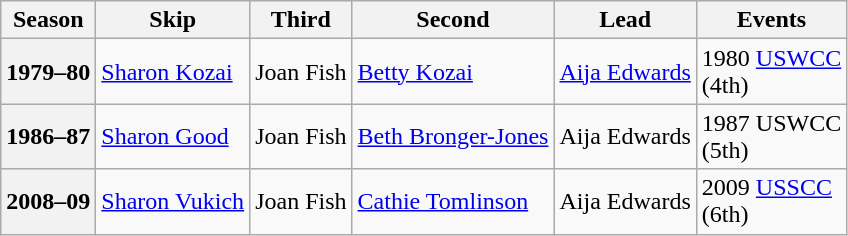<table class="wikitable">
<tr>
<th scope="col">Season</th>
<th scope="col">Skip</th>
<th scope="col">Third</th>
<th scope="col">Second</th>
<th scope="col">Lead</th>
<th scope="col">Events</th>
</tr>
<tr>
<th scope="row">1979–80</th>
<td><a href='#'>Sharon Kozai</a></td>
<td>Joan Fish</td>
<td><a href='#'>Betty Kozai</a></td>
<td><a href='#'>Aija Edwards</a></td>
<td>1980 <a href='#'>USWCC</a> <br> (4th)</td>
</tr>
<tr>
<th scope="row">1986–87</th>
<td><a href='#'>Sharon Good</a></td>
<td>Joan Fish</td>
<td><a href='#'>Beth Bronger-Jones</a></td>
<td>Aija Edwards</td>
<td>1987 USWCC <br> (5th)</td>
</tr>
<tr>
<th scope="row">2008–09</th>
<td><a href='#'>Sharon Vukich</a></td>
<td>Joan Fish</td>
<td><a href='#'>Cathie Tomlinson</a></td>
<td>Aija Edwards</td>
<td>2009 <a href='#'>USSCC</a> <br> (6th)</td>
</tr>
</table>
